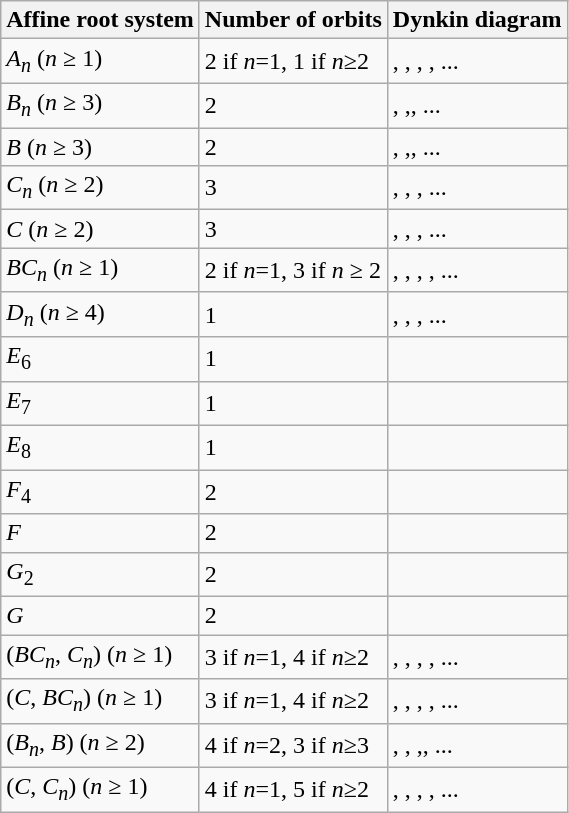<table class="wikitable skin-invert-image">
<tr>
<th>Affine root system</th>
<th>Number of orbits</th>
<th>Dynkin diagram</th>
</tr>
<tr>
<td><em>A</em><sub><em>n</em></sub> (<em>n</em> ≥ 1)</td>
<td>2 if <em>n</em>=1,  1 if <em>n</em>≥2</td>
<td>, , , , ...</td>
</tr>
<tr>
<td><em>B</em><sub><em>n</em></sub> (<em>n</em> ≥ 3)</td>
<td>2</td>
<td>, ,, ...</td>
</tr>
<tr>
<td><em>B</em> (<em>n</em> ≥ 3)</td>
<td>2</td>
<td>, ,,  ...</td>
</tr>
<tr>
<td><em>C</em><sub><em>n</em></sub> (<em>n</em> ≥ 2)</td>
<td>3</td>
<td>, , , ...</td>
</tr>
<tr>
<td><em>C</em> (<em>n</em> ≥ 2)</td>
<td>3</td>
<td>, , , ...</td>
</tr>
<tr>
<td><em>BC</em><sub><em>n</em></sub> (<em>n</em> ≥ 1)</td>
<td>2 if <em>n</em>=1, 3 if <em>n</em> ≥ 2</td>
<td>, , , , ...</td>
</tr>
<tr>
<td><em>D</em><sub><em>n</em></sub> (<em>n</em> ≥ 4)</td>
<td>1</td>
<td>, , , ...</td>
</tr>
<tr>
<td><em>E</em><sub>6</sub></td>
<td>1</td>
<td></td>
</tr>
<tr>
<td><em>E</em><sub>7</sub></td>
<td>1</td>
<td></td>
</tr>
<tr>
<td><em>E</em><sub>8</sub></td>
<td>1</td>
<td></td>
</tr>
<tr>
<td><em>F</em><sub>4</sub></td>
<td>2</td>
<td></td>
</tr>
<tr>
<td><em>F</em></td>
<td>2</td>
<td></td>
</tr>
<tr>
<td><em>G</em><sub>2</sub></td>
<td>2</td>
<td></td>
</tr>
<tr>
<td><em>G</em></td>
<td>2</td>
<td></td>
</tr>
<tr>
<td>(<em>BC</em><sub><em>n</em></sub>, <em>C</em><sub><em>n</em></sub>) (<em>n</em> ≥ 1)</td>
<td>3 if <em>n</em>=1,  4 if <em>n</em>≥2</td>
<td>, , , , ...</td>
</tr>
<tr>
<td>(<em>C</em>, <em>BC</em><sub><em>n</em></sub>) (<em>n</em> ≥ 1)</td>
<td>3 if <em>n</em>=1,  4 if <em>n</em>≥2</td>
<td>, , , , ...</td>
</tr>
<tr>
<td>(<em>B</em><sub><em>n</em></sub>, <em>B</em>) (<em>n</em> ≥ 2)</td>
<td>4 if <em>n</em>=2,  3 if <em>n</em>≥3</td>
<td>, , ,, ...</td>
</tr>
<tr>
<td>(<em>C</em>, <em>C</em><sub><em>n</em></sub>) (<em>n</em> ≥ 1)</td>
<td>4 if <em>n</em>=1,   5 if <em>n</em>≥2</td>
<td>, , , , ...</td>
</tr>
</table>
